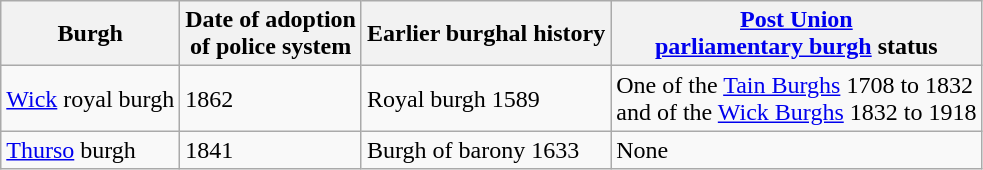<table class="wikitable">
<tr>
<th>Burgh</th>
<th>Date of adoption <br> of police system</th>
<th>Earlier burghal history</th>
<th><a href='#'>Post Union</a> <br> <a href='#'>parliamentary burgh</a> status</th>
</tr>
<tr>
<td><a href='#'>Wick</a> royal burgh</td>
<td>1862</td>
<td>Royal burgh 1589</td>
<td>One of the <a href='#'>Tain Burghs</a> 1708 to 1832 <br> and of the <a href='#'>Wick Burghs</a> 1832 to 1918</td>
</tr>
<tr>
<td><a href='#'>Thurso</a>  burgh</td>
<td>1841</td>
<td>Burgh of barony 1633</td>
<td>None</td>
</tr>
</table>
